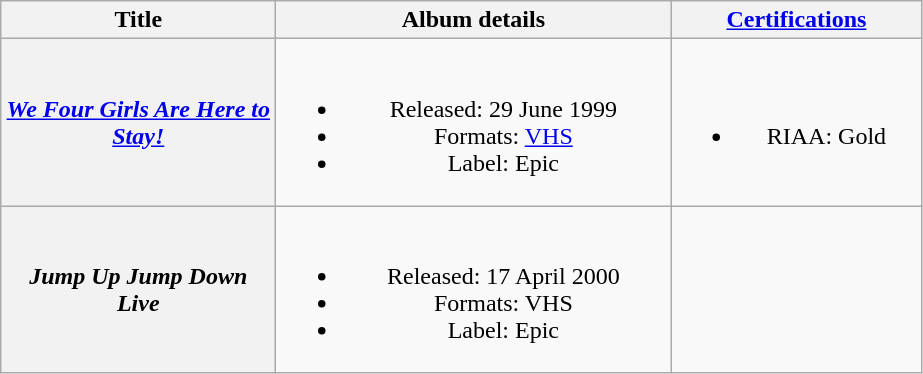<table class="wikitable plainrowheaders" style="text-align:center;">
<tr>
<th scope="col" style="width:11em;">Title</th>
<th scope="col" style="width:16em;">Album details</th>
<th scope="col" style="width:10em;"><a href='#'>Certifications</a></th>
</tr>
<tr>
<th scope="row"><em><a href='#'>We Four Girls Are Here to Stay!</a></em></th>
<td><br><ul><li>Released: 29 June 1999</li><li>Formats: <a href='#'>VHS</a></li><li>Label: Epic</li></ul></td>
<td><br><ul><li>RIAA: Gold</li></ul></td>
</tr>
<tr>
<th scope="row"><em>Jump Up Jump Down Live</em></th>
<td><br><ul><li>Released: 17 April 2000</li><li>Formats: VHS</li><li>Label: Epic</li></ul></td>
<td></td>
</tr>
</table>
